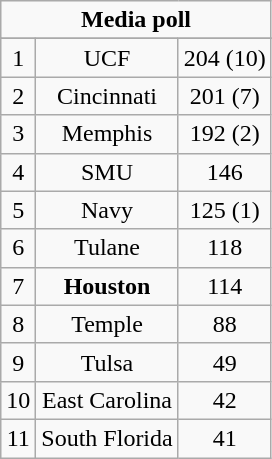<table class="wikitable">
<tr align="center">
<td align="center" Colspan="3"><strong>Media poll</strong></td>
</tr>
<tr align="center">
</tr>
<tr align="center">
<td>1</td>
<td>UCF</td>
<td>204 (10)</td>
</tr>
<tr align="center">
<td>2</td>
<td>Cincinnati</td>
<td>201 (7)</td>
</tr>
<tr align="center">
<td>3</td>
<td>Memphis</td>
<td>192 (2)</td>
</tr>
<tr align="center">
<td>4</td>
<td>SMU</td>
<td>146</td>
</tr>
<tr align="center">
<td>5</td>
<td>Navy</td>
<td>125 (1)</td>
</tr>
<tr align="center">
<td>6</td>
<td>Tulane</td>
<td>118</td>
</tr>
<tr align="center">
<td>7</td>
<td><strong>Houston</strong></td>
<td>114</td>
</tr>
<tr align="center">
<td>8</td>
<td>Temple</td>
<td>88</td>
</tr>
<tr align="center">
<td>9</td>
<td>Tulsa</td>
<td>49</td>
</tr>
<tr align="center">
<td>10</td>
<td>East Carolina</td>
<td>42</td>
</tr>
<tr align="center">
<td>11</td>
<td>South Florida</td>
<td>41</td>
</tr>
</table>
